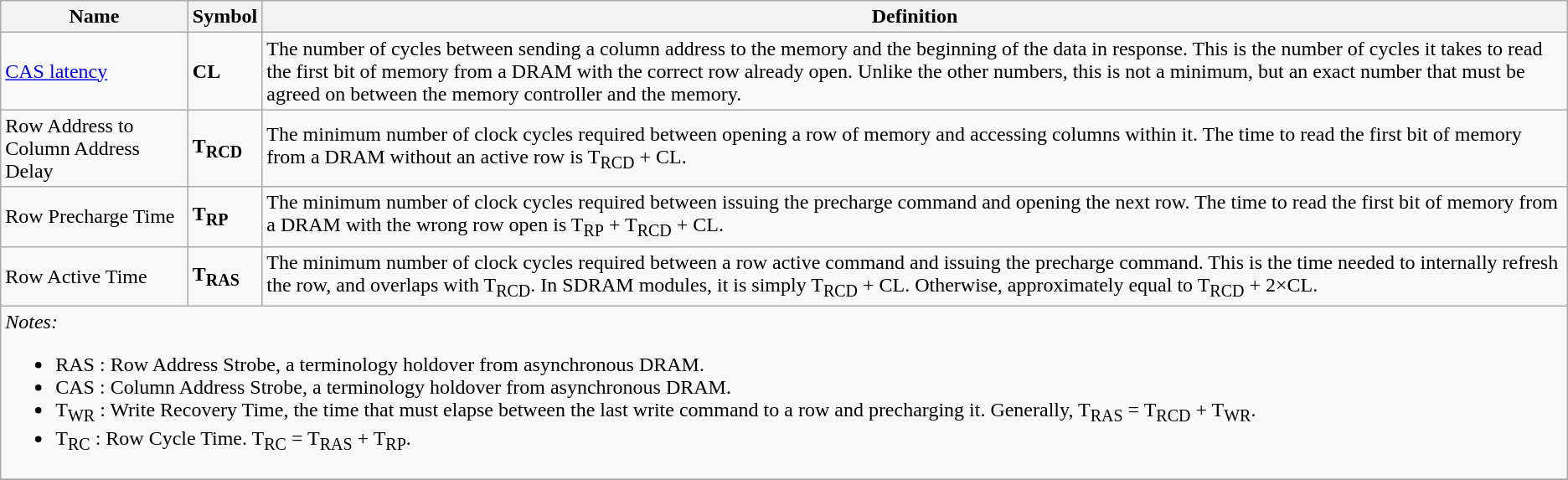<table class=wikitable>
<tr>
<th>Name</th>
<th>Symbol</th>
<th>Definition</th>
</tr>
<tr>
<td><a href='#'>CAS latency</a></td>
<td><strong>CL</strong></td>
<td>The number of cycles between sending a column address to the memory and the beginning of the data in response. This is the number of cycles it takes to read the first bit of memory from a DRAM with the correct row already open.  Unlike the other numbers, this is not a minimum, but an exact number that must be agreed on between the memory controller and the memory.</td>
</tr>
<tr>
<td>Row Address to Column Address Delay</td>
<td><strong>T<sub>RCD</sub></strong></td>
<td>The minimum number of clock cycles required between opening a row of memory and accessing columns within it. The time to read the first bit of memory from a DRAM without an active row is T<sub>RCD</sub> + CL.</td>
</tr>
<tr>
<td>Row Precharge Time</td>
<td><strong>T<sub>RP</sub></strong></td>
<td>The minimum number of clock cycles required between issuing the precharge command and opening the next row. The time to read the first bit of memory from a DRAM with the wrong row open is T<sub>RP</sub> + T<sub>RCD</sub> + CL.</td>
</tr>
<tr>
<td>Row Active Time</td>
<td><strong>T<sub>RAS</sub></strong></td>
<td>The minimum number of clock cycles required between a row active command and issuing the precharge command. This is the time needed to internally refresh the row, and overlaps with T<sub>RCD</sub>. In SDRAM modules, it is simply T<sub>RCD</sub> + CL. Otherwise, approximately equal to T<sub>RCD</sub> + 2×CL.</td>
</tr>
<tr>
<td colspan=3><em>Notes:</em><br><ul><li>RAS : Row Address Strobe, a terminology holdover from asynchronous DRAM.</li><li>CAS : Column Address Strobe, a terminology holdover from asynchronous DRAM.</li><li>T<sub>WR</sub> : Write Recovery Time, the time that must elapse between the last write command to a row and precharging it.  Generally, T<sub>RAS</sub> = T<sub>RCD</sub> + T<sub>WR</sub>.</li><li>T<sub>RC</sub> : Row Cycle Time. T<sub>RC</sub> = T<sub>RAS</sub> + T<sub>RP</sub>.</li></ul></td>
</tr>
<tr --->
</tr>
</table>
